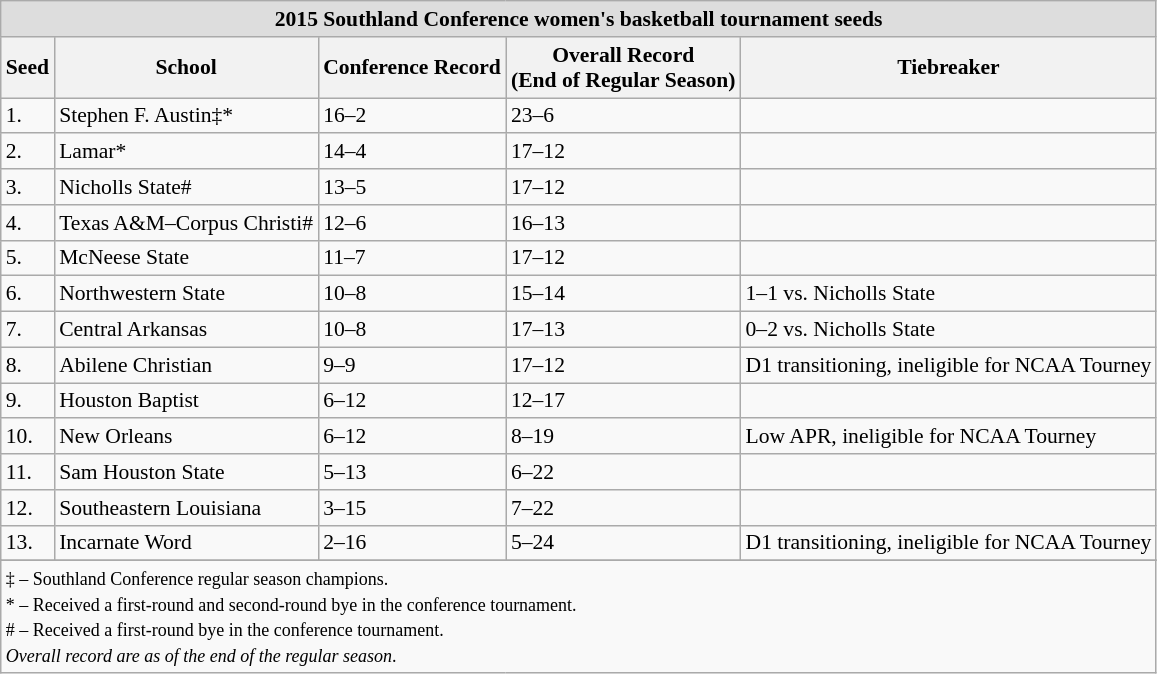<table class="wikitable" style="white-space:nowrap; font-size:90%;">
<tr>
<td colspan="7" style="text-align:center; background:#DDDDDD; font:#000000"><strong>2015 Southland Conference women's basketball tournament seeds</strong></td>
</tr>
<tr bgcolor="#efefef">
<th>Seed</th>
<th>School</th>
<th>Conference Record</th>
<th>Overall Record <br>(End of Regular Season)</th>
<th>Tiebreaker</th>
</tr>
<tr>
<td>1.</td>
<td>Stephen F. Austin‡*</td>
<td>16–2</td>
<td>23–6</td>
<td></td>
</tr>
<tr>
<td>2.</td>
<td>Lamar*</td>
<td>14–4</td>
<td>17–12</td>
<td></td>
</tr>
<tr>
<td>3.</td>
<td>Nicholls State#</td>
<td>13–5</td>
<td>17–12</td>
<td></td>
</tr>
<tr>
<td>4.</td>
<td>Texas A&M–Corpus Christi#</td>
<td>12–6</td>
<td>16–13</td>
<td></td>
</tr>
<tr>
<td>5.</td>
<td>McNeese State</td>
<td>11–7</td>
<td>17–12</td>
<td></td>
</tr>
<tr>
<td>6.</td>
<td>Northwestern State</td>
<td>10–8</td>
<td>15–14</td>
<td>1–1 vs. Nicholls State</td>
</tr>
<tr>
<td>7.</td>
<td>Central Arkansas</td>
<td>10–8</td>
<td>17–13</td>
<td>0–2 vs. Nicholls State</td>
</tr>
<tr>
<td>8.</td>
<td>Abilene Christian</td>
<td>9–9</td>
<td>17–12</td>
<td>D1 transitioning, ineligible for NCAA Tourney</td>
</tr>
<tr>
<td>9.</td>
<td>Houston Baptist</td>
<td>6–12</td>
<td>12–17</td>
<td></td>
</tr>
<tr>
<td>10.</td>
<td>New Orleans</td>
<td>6–12</td>
<td>8–19</td>
<td>Low APR, ineligible for NCAA Tourney</td>
</tr>
<tr>
<td>11.</td>
<td>Sam Houston State</td>
<td>5–13</td>
<td>6–22</td>
<td></td>
</tr>
<tr>
<td>12.</td>
<td>Southeastern Louisiana</td>
<td>3–15</td>
<td>7–22</td>
<td></td>
</tr>
<tr>
<td>13.</td>
<td>Incarnate Word</td>
<td>2–16</td>
<td>5–24</td>
<td>D1 transitioning, ineligible for NCAA Tourney</td>
</tr>
<tr>
</tr>
<tr>
<td colspan=6 align=left><small>‡ – Southland Conference regular season champions.<br>* – Received a first-round and second-round bye in the conference tournament.<br># – Received a first-round bye in the conference tournament. <br><em>Overall record are as of the end of the regular season</em>.</small></td>
</tr>
</table>
